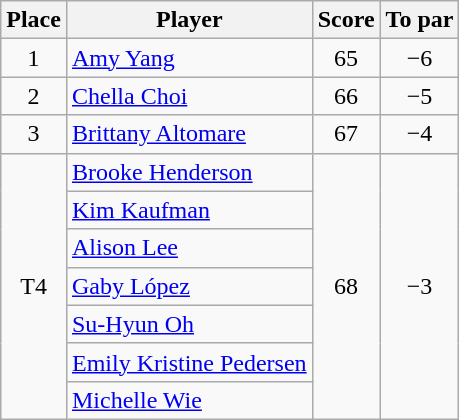<table class="wikitable">
<tr>
<th>Place</th>
<th>Player</th>
<th>Score</th>
<th>To par</th>
</tr>
<tr>
<td align=center>1</td>
<td> <a href='#'>Amy Yang</a></td>
<td align=center>65</td>
<td align=center>−6</td>
</tr>
<tr>
<td align=center>2</td>
<td> <a href='#'>Chella Choi</a></td>
<td align=center>66</td>
<td align=center>−5</td>
</tr>
<tr>
<td align=center>3</td>
<td> <a href='#'>Brittany Altomare</a></td>
<td align=center>67</td>
<td align=center>−4</td>
</tr>
<tr>
<td rowspan=7 align=center>T4</td>
<td> <a href='#'>Brooke Henderson</a></td>
<td rowspan=7 align=center>68</td>
<td rowspan=7 align=center>−3</td>
</tr>
<tr>
<td> <a href='#'>Kim Kaufman</a></td>
</tr>
<tr>
<td> <a href='#'>Alison Lee</a></td>
</tr>
<tr>
<td> <a href='#'>Gaby López</a></td>
</tr>
<tr>
<td> <a href='#'>Su-Hyun Oh</a></td>
</tr>
<tr>
<td> <a href='#'>Emily Kristine Pedersen</a></td>
</tr>
<tr>
<td> <a href='#'>Michelle Wie</a></td>
</tr>
</table>
